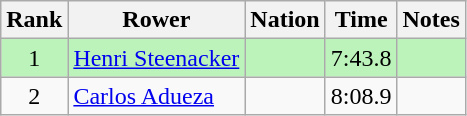<table class="wikitable sortable" style="text-align:center">
<tr>
<th>Rank</th>
<th>Rower</th>
<th>Nation</th>
<th>Time</th>
<th>Notes</th>
</tr>
<tr bgcolor=bbf3bb>
<td>1</td>
<td align=left><a href='#'>Henri Steenacker</a></td>
<td align=left></td>
<td>7:43.8</td>
<td></td>
</tr>
<tr>
<td>2</td>
<td align=left><a href='#'>Carlos Adueza</a></td>
<td align=left></td>
<td>8:08.9</td>
<td></td>
</tr>
</table>
